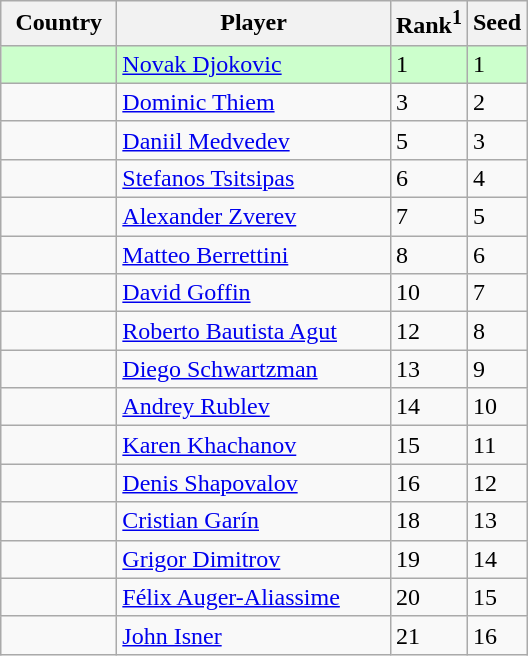<table class="sortable wikitable">
<tr>
<th width="70">Country</th>
<th width="175">Player</th>
<th>Rank<sup>1</sup></th>
<th>Seed</th>
</tr>
<tr style="background:#cfc;">
<td></td>
<td><a href='#'>Novak Djokovic</a></td>
<td>1</td>
<td>1</td>
</tr>
<tr>
<td></td>
<td><a href='#'>Dominic Thiem</a></td>
<td>3</td>
<td>2</td>
</tr>
<tr>
<td></td>
<td><a href='#'>Daniil Medvedev</a></td>
<td>5</td>
<td>3</td>
</tr>
<tr>
<td></td>
<td><a href='#'>Stefanos Tsitsipas</a></td>
<td>6</td>
<td>4</td>
</tr>
<tr>
<td></td>
<td><a href='#'>Alexander Zverev</a></td>
<td>7</td>
<td>5</td>
</tr>
<tr>
<td></td>
<td><a href='#'>Matteo Berrettini</a></td>
<td>8</td>
<td>6</td>
</tr>
<tr>
<td></td>
<td><a href='#'>David Goffin</a></td>
<td>10</td>
<td>7</td>
</tr>
<tr>
<td></td>
<td><a href='#'>Roberto Bautista Agut</a></td>
<td>12</td>
<td>8</td>
</tr>
<tr>
<td></td>
<td><a href='#'>Diego Schwartzman</a></td>
<td>13</td>
<td>9</td>
</tr>
<tr>
<td></td>
<td><a href='#'>Andrey Rublev</a></td>
<td>14</td>
<td>10</td>
</tr>
<tr>
<td></td>
<td><a href='#'>Karen Khachanov</a></td>
<td>15</td>
<td>11</td>
</tr>
<tr>
<td></td>
<td><a href='#'>Denis Shapovalov</a></td>
<td>16</td>
<td>12</td>
</tr>
<tr>
<td></td>
<td><a href='#'>Cristian Garín</a></td>
<td>18</td>
<td>13</td>
</tr>
<tr>
<td></td>
<td><a href='#'>Grigor Dimitrov</a></td>
<td>19</td>
<td>14</td>
</tr>
<tr>
<td></td>
<td><a href='#'>Félix Auger-Aliassime</a></td>
<td>20</td>
<td>15</td>
</tr>
<tr>
<td></td>
<td><a href='#'>John Isner</a></td>
<td>21</td>
<td>16</td>
</tr>
</table>
